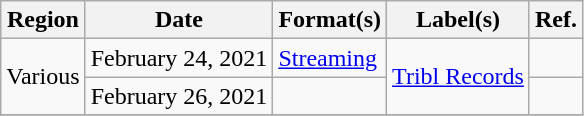<table class="wikitable plainrowheaders">
<tr>
<th scope="col">Region</th>
<th scope="col">Date</th>
<th scope="col">Format(s)</th>
<th scope="col">Label(s)</th>
<th scope="col">Ref.</th>
</tr>
<tr>
<td rowspan="2">Various</td>
<td>February 24, 2021 <br></td>
<td><a href='#'>Streaming</a></td>
<td rowspan="2"><a href='#'>Tribl Records</a></td>
<td></td>
</tr>
<tr>
<td>February 26, 2021</td>
<td></td>
<td></td>
</tr>
<tr>
</tr>
</table>
